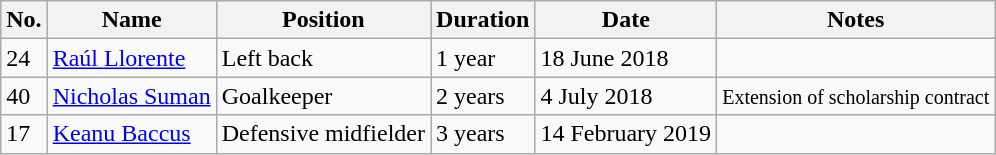<table class="wikitable">
<tr>
<th>No.</th>
<th>Name</th>
<th>Position</th>
<th>Duration</th>
<th>Date</th>
<th>Notes</th>
</tr>
<tr>
<td>24</td>
<td> <a href='#'>Raúl Llorente</a></td>
<td>Left back</td>
<td>1 year</td>
<td>18 June 2018</td>
<td></td>
</tr>
<tr>
<td>40</td>
<td><a href='#'>Nicholas Suman</a></td>
<td>Goalkeeper</td>
<td>2 years</td>
<td>4 July 2018</td>
<td><small>Extension of scholarship contract</small></td>
</tr>
<tr>
<td>17</td>
<td><a href='#'>Keanu Baccus</a></td>
<td>Defensive midfielder</td>
<td>3 years</td>
<td>14 February 2019</td>
<td></td>
</tr>
</table>
